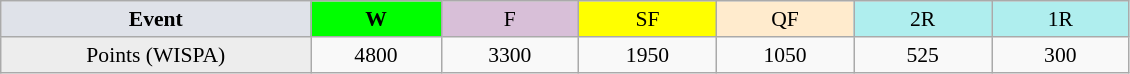<table class=wikitable style=font-size:90%;text-align:center>
<tr>
<td width=200 colspan=1 bgcolor=#dfe2e9><strong>Event</strong></td>
<td width=80 bgcolor=lime><strong>W</strong></td>
<td width=85 bgcolor=#D8BFD8>F</td>
<td width=85 bgcolor=#FFFF00>SF</td>
<td width=85 bgcolor=#ffebcd>QF</td>
<td width=85 bgcolor=#afeeee>2R</td>
<td width=85 bgcolor=#afeeee>1R</td>
</tr>
<tr>
<td bgcolor=#EDEDED>Points (WISPA)</td>
<td>4800</td>
<td>3300</td>
<td>1950</td>
<td>1050</td>
<td>525</td>
<td>300</td>
</tr>
</table>
